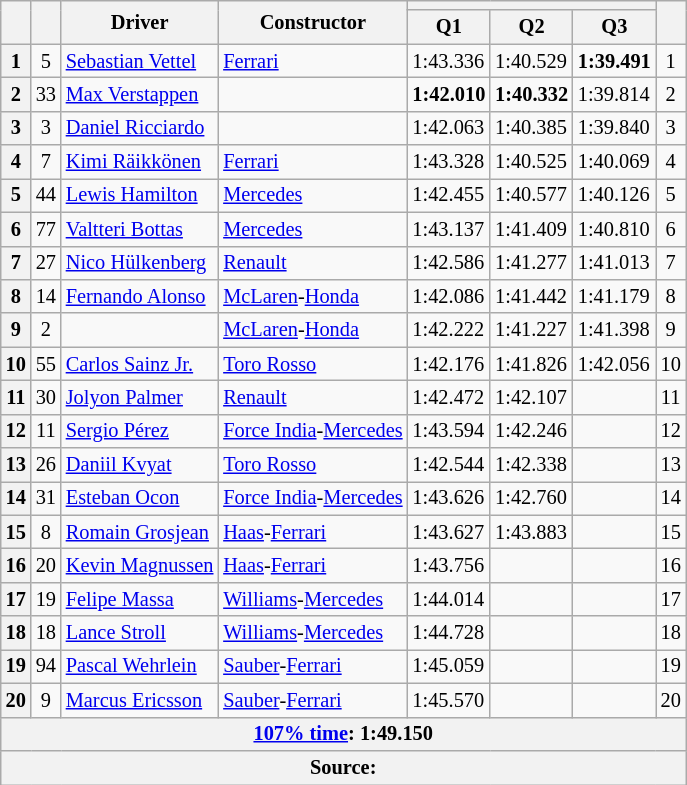<table class="wikitable sortable" style="font-size: 85%;">
<tr>
<th rowspan="2"></th>
<th rowspan="2"></th>
<th rowspan="2">Driver</th>
<th rowspan="2">Constructor</th>
<th colspan="3"></th>
<th rowspan="2"></th>
</tr>
<tr>
<th>Q1</th>
<th>Q2</th>
<th>Q3</th>
</tr>
<tr>
<th>1</th>
<td align="center">5</td>
<td> <a href='#'>Sebastian Vettel</a></td>
<td><a href='#'>Ferrari</a></td>
<td>1:43.336</td>
<td>1:40.529</td>
<td><strong>1:39.491</strong></td>
<td align="center">1</td>
</tr>
<tr>
<th>2</th>
<td align="center">33</td>
<td> <a href='#'>Max Verstappen</a></td>
<td></td>
<td><strong>1:42.010</strong></td>
<td><strong>1:40.332</strong></td>
<td>1:39.814</td>
<td align="center">2</td>
</tr>
<tr>
<th>3</th>
<td align="center">3</td>
<td> <a href='#'>Daniel Ricciardo</a></td>
<td></td>
<td>1:42.063</td>
<td>1:40.385</td>
<td>1:39.840</td>
<td align="center">3</td>
</tr>
<tr>
<th>4</th>
<td align="center">7</td>
<td> <a href='#'>Kimi Räikkönen</a></td>
<td><a href='#'>Ferrari</a></td>
<td>1:43.328</td>
<td>1:40.525</td>
<td>1:40.069</td>
<td align="center">4</td>
</tr>
<tr>
<th>5</th>
<td align="center">44</td>
<td> <a href='#'>Lewis Hamilton</a></td>
<td><a href='#'>Mercedes</a></td>
<td>1:42.455</td>
<td>1:40.577</td>
<td>1:40.126</td>
<td align="center">5</td>
</tr>
<tr>
<th>6</th>
<td align="center">77</td>
<td> <a href='#'>Valtteri Bottas</a></td>
<td><a href='#'>Mercedes</a></td>
<td>1:43.137</td>
<td>1:41.409</td>
<td>1:40.810</td>
<td align="center">6</td>
</tr>
<tr>
<th>7</th>
<td align="center">27</td>
<td> <a href='#'>Nico Hülkenberg</a></td>
<td><a href='#'>Renault</a></td>
<td>1:42.586</td>
<td>1:41.277</td>
<td>1:41.013</td>
<td align="center">7</td>
</tr>
<tr>
<th>8</th>
<td align="center">14</td>
<td> <a href='#'>Fernando Alonso</a></td>
<td><a href='#'>McLaren</a>-<a href='#'>Honda</a></td>
<td>1:42.086</td>
<td>1:41.442</td>
<td>1:41.179</td>
<td align="center">8</td>
</tr>
<tr>
<th>9</th>
<td align="center">2</td>
<td></td>
<td><a href='#'>McLaren</a>-<a href='#'>Honda</a></td>
<td>1:42.222</td>
<td>1:41.227</td>
<td>1:41.398</td>
<td align="center">9</td>
</tr>
<tr>
<th>10</th>
<td align="center">55</td>
<td> <a href='#'>Carlos Sainz Jr.</a></td>
<td><a href='#'>Toro Rosso</a></td>
<td>1:42.176</td>
<td>1:41.826</td>
<td>1:42.056</td>
<td align="center">10</td>
</tr>
<tr>
<th>11</th>
<td align="center">30</td>
<td> <a href='#'>Jolyon Palmer</a></td>
<td><a href='#'>Renault</a></td>
<td>1:42.472</td>
<td>1:42.107</td>
<td></td>
<td align="center">11</td>
</tr>
<tr>
<th>12</th>
<td align="center">11</td>
<td> <a href='#'>Sergio Pérez</a></td>
<td><a href='#'>Force India</a>-<a href='#'>Mercedes</a></td>
<td>1:43.594</td>
<td>1:42.246</td>
<td></td>
<td align="center">12</td>
</tr>
<tr>
<th>13</th>
<td align="center">26</td>
<td> <a href='#'>Daniil Kvyat</a></td>
<td><a href='#'>Toro Rosso</a></td>
<td>1:42.544</td>
<td>1:42.338</td>
<td></td>
<td align="center">13</td>
</tr>
<tr>
<th>14</th>
<td align="center">31</td>
<td> <a href='#'>Esteban Ocon</a></td>
<td><a href='#'>Force India</a>-<a href='#'>Mercedes</a></td>
<td>1:43.626</td>
<td>1:42.760</td>
<td></td>
<td align="center">14</td>
</tr>
<tr>
<th>15</th>
<td align="center">8</td>
<td> <a href='#'>Romain Grosjean</a></td>
<td><a href='#'>Haas</a>-<a href='#'>Ferrari</a></td>
<td>1:43.627</td>
<td>1:43.883</td>
<td></td>
<td align="center">15</td>
</tr>
<tr>
<th>16</th>
<td align="center">20</td>
<td> <a href='#'>Kevin Magnussen</a></td>
<td><a href='#'>Haas</a>-<a href='#'>Ferrari</a></td>
<td>1:43.756</td>
<td></td>
<td></td>
<td align="center">16</td>
</tr>
<tr>
<th>17</th>
<td align="center">19</td>
<td> <a href='#'>Felipe Massa</a></td>
<td><a href='#'>Williams</a>-<a href='#'>Mercedes</a></td>
<td>1:44.014</td>
<td></td>
<td></td>
<td align="center">17</td>
</tr>
<tr>
<th>18</th>
<td align="center">18</td>
<td> <a href='#'>Lance Stroll</a></td>
<td><a href='#'>Williams</a>-<a href='#'>Mercedes</a></td>
<td>1:44.728</td>
<td></td>
<td></td>
<td align="center">18</td>
</tr>
<tr>
<th>19</th>
<td align="center">94</td>
<td> <a href='#'>Pascal Wehrlein</a></td>
<td><a href='#'>Sauber</a>-<a href='#'>Ferrari</a></td>
<td>1:45.059</td>
<td></td>
<td></td>
<td align="center">19</td>
</tr>
<tr>
<th>20</th>
<td align="center">9</td>
<td> <a href='#'>Marcus Ericsson</a></td>
<td><a href='#'>Sauber</a>-<a href='#'>Ferrari</a></td>
<td>1:45.570</td>
<td></td>
<td></td>
<td align="center">20</td>
</tr>
<tr>
<th colspan="8"><a href='#'>107% time</a>: 1:49.150</th>
</tr>
<tr>
<th colspan="8">Source:</th>
</tr>
</table>
